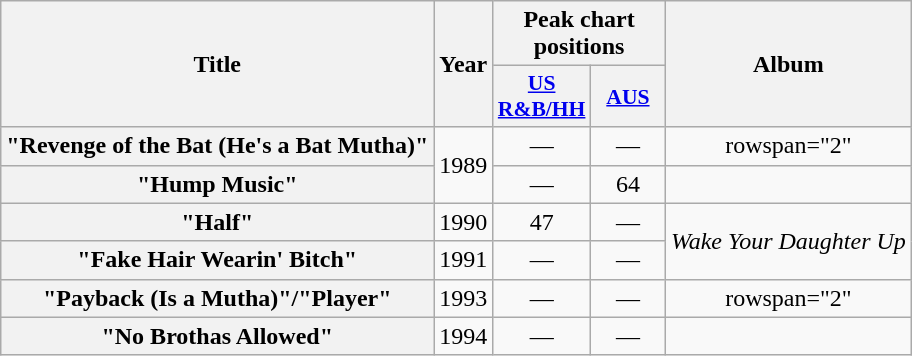<table class="wikitable plainrowheaders" style="text-align:center;">
<tr>
<th scope="col" rowspan="2">Title</th>
<th scope="col" rowspan="2">Year</th>
<th scope="col" colspan="2">Peak chart positions</th>
<th scope="col" rowspan="2">Album</th>
</tr>
<tr>
<th scope="col" style="width:3em;font-size:90%;"><a href='#'>US<br>R&B/HH</a><br></th>
<th scope="col" style="width:3em;font-size:90%;"><a href='#'>AUS</a><br></th>
</tr>
<tr>
<th scope="row">"Revenge of the Bat (He's a Bat Mutha)"</th>
<td rowspan="2">1989</td>
<td>—</td>
<td>—</td>
<td>rowspan="2" </td>
</tr>
<tr>
<th scope="row">"Hump Music"</th>
<td>—</td>
<td>64</td>
</tr>
<tr>
<th scope="row">"Half"</th>
<td>1990</td>
<td>47</td>
<td>—</td>
<td rowspan="2"><em>Wake Your Daughter Up</em></td>
</tr>
<tr>
<th scope="row">"Fake Hair Wearin' Bitch"<br></th>
<td>1991</td>
<td>—</td>
<td>—</td>
</tr>
<tr>
<th scope="row">"Payback (Is a Mutha)"/"Player"</th>
<td>1993</td>
<td>—</td>
<td>—</td>
<td>rowspan="2" </td>
</tr>
<tr>
<th scope="row">"No Brothas Allowed"</th>
<td>1994</td>
<td>—</td>
<td>—</td>
</tr>
</table>
